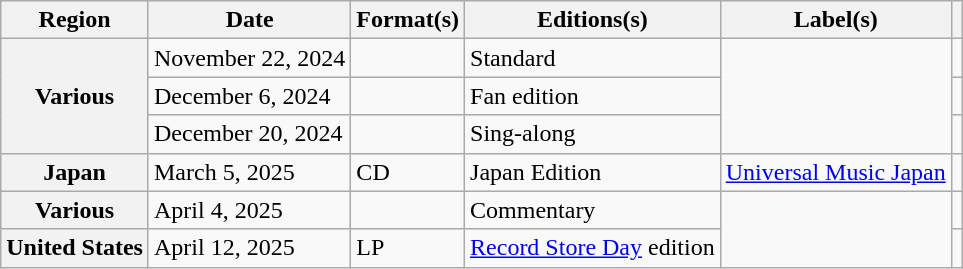<table class="wikitable plainrowheaders">
<tr>
<th scope="col">Region</th>
<th scope="col">Date</th>
<th scope="col">Format(s)</th>
<th scope="col">Editions(s)</th>
<th scope="col">Label(s)</th>
<th scope="col"></th>
</tr>
<tr>
<th rowspan="3" scope="row">Various</th>
<td>November 22, 2024</td>
<td></td>
<td>Standard</td>
<td rowspan="3"></td>
<td style="text-align:center;"></td>
</tr>
<tr>
<td>December 6, 2024</td>
<td></td>
<td>Fan edition</td>
<td style="text-align:center;"></td>
</tr>
<tr>
<td>December 20, 2024</td>
<td></td>
<td>Sing-along</td>
<td style="text-align:center;"></td>
</tr>
<tr>
<th scope="row">Japan</th>
<td>March 5, 2025</td>
<td>CD</td>
<td>Japan Edition</td>
<td><a href='#'>Universal Music Japan</a></td>
<td></td>
</tr>
<tr>
<th scope="row">Various</th>
<td>April 4, 2025</td>
<td></td>
<td>Commentary</td>
<td rowspan="2"></td>
<td style="text-align:center;"></td>
</tr>
<tr>
<th scope="row">United States</th>
<td>April 12, 2025</td>
<td>LP</td>
<td><a href='#'>Record Store Day</a> edition</td>
<td style="text-align:center;"></td>
</tr>
</table>
